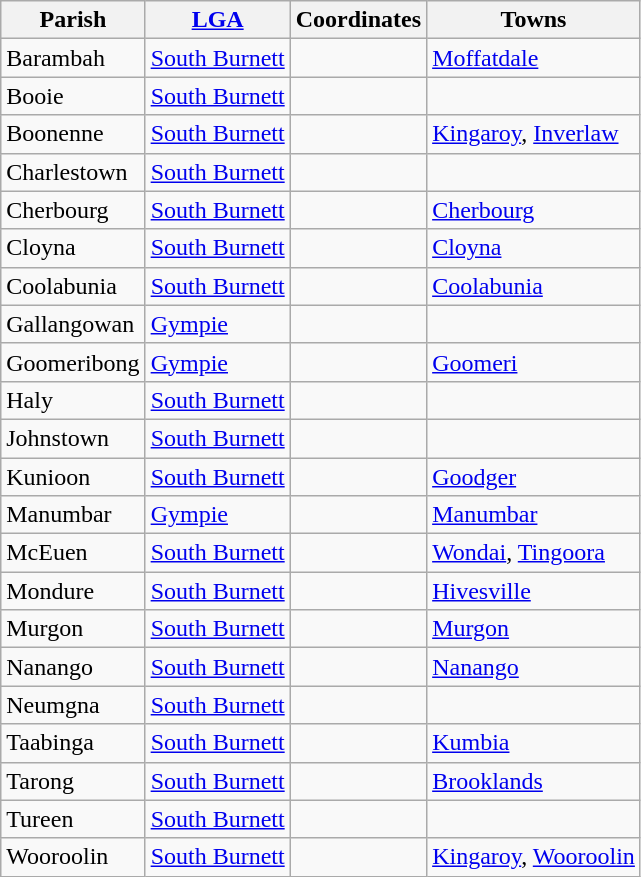<table class="wikitable sortable">
<tr>
<th>Parish</th>
<th><a href='#'>LGA</a></th>
<th>Coordinates</th>
<th>Towns</th>
</tr>
<tr>
<td>Barambah</td>
<td><a href='#'>South Burnett</a></td>
<td></td>
<td><a href='#'>Moffatdale</a></td>
</tr>
<tr>
<td>Booie</td>
<td><a href='#'>South Burnett</a></td>
<td></td>
<td></td>
</tr>
<tr>
<td>Boonenne</td>
<td><a href='#'>South Burnett</a></td>
<td></td>
<td><a href='#'>Kingaroy</a>, <a href='#'>Inverlaw</a></td>
</tr>
<tr>
<td>Charlestown</td>
<td><a href='#'>South Burnett</a></td>
<td></td>
<td></td>
</tr>
<tr>
<td>Cherbourg</td>
<td><a href='#'>South Burnett</a></td>
<td></td>
<td><a href='#'>Cherbourg</a></td>
</tr>
<tr>
<td>Cloyna</td>
<td><a href='#'>South Burnett</a></td>
<td></td>
<td><a href='#'>Cloyna</a></td>
</tr>
<tr>
<td>Coolabunia</td>
<td><a href='#'>South Burnett</a></td>
<td></td>
<td><a href='#'>Coolabunia</a></td>
</tr>
<tr>
<td>Gallangowan</td>
<td><a href='#'>Gympie</a></td>
<td></td>
<td></td>
</tr>
<tr>
<td>Goomeribong</td>
<td><a href='#'>Gympie</a></td>
<td></td>
<td><a href='#'>Goomeri</a></td>
</tr>
<tr>
<td>Haly</td>
<td><a href='#'>South Burnett</a></td>
<td></td>
<td></td>
</tr>
<tr>
<td>Johnstown</td>
<td><a href='#'>South Burnett</a></td>
<td></td>
<td></td>
</tr>
<tr>
<td>Kunioon</td>
<td><a href='#'>South Burnett</a></td>
<td></td>
<td><a href='#'>Goodger</a></td>
</tr>
<tr>
<td>Manumbar</td>
<td><a href='#'>Gympie</a></td>
<td></td>
<td><a href='#'>Manumbar</a></td>
</tr>
<tr>
<td>McEuen</td>
<td><a href='#'>South Burnett</a></td>
<td></td>
<td><a href='#'>Wondai</a>, <a href='#'>Tingoora</a></td>
</tr>
<tr>
<td>Mondure</td>
<td><a href='#'>South Burnett</a></td>
<td></td>
<td><a href='#'>Hivesville</a></td>
</tr>
<tr>
<td>Murgon</td>
<td><a href='#'>South Burnett</a></td>
<td></td>
<td><a href='#'>Murgon</a></td>
</tr>
<tr>
<td>Nanango</td>
<td><a href='#'>South Burnett</a></td>
<td></td>
<td><a href='#'>Nanango</a></td>
</tr>
<tr>
<td>Neumgna</td>
<td><a href='#'>South Burnett</a></td>
<td></td>
<td></td>
</tr>
<tr>
<td>Taabinga</td>
<td><a href='#'>South Burnett</a></td>
<td></td>
<td><a href='#'>Kumbia</a></td>
</tr>
<tr>
<td>Tarong</td>
<td><a href='#'>South Burnett</a></td>
<td></td>
<td><a href='#'>Brooklands</a></td>
</tr>
<tr>
<td>Tureen</td>
<td><a href='#'>South Burnett</a></td>
<td></td>
<td></td>
</tr>
<tr>
<td>Wooroolin</td>
<td><a href='#'>South Burnett</a></td>
<td></td>
<td><a href='#'>Kingaroy</a>, <a href='#'>Wooroolin</a></td>
</tr>
</table>
